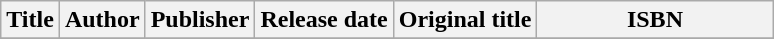<table class="wikitable sortable">
<tr>
<th>Title</th>
<th>Author</th>
<th>Publisher</th>
<th>Release date</th>
<th>Original title</th>
<th width="150px">ISBN</th>
</tr>
<tr>
</tr>
</table>
